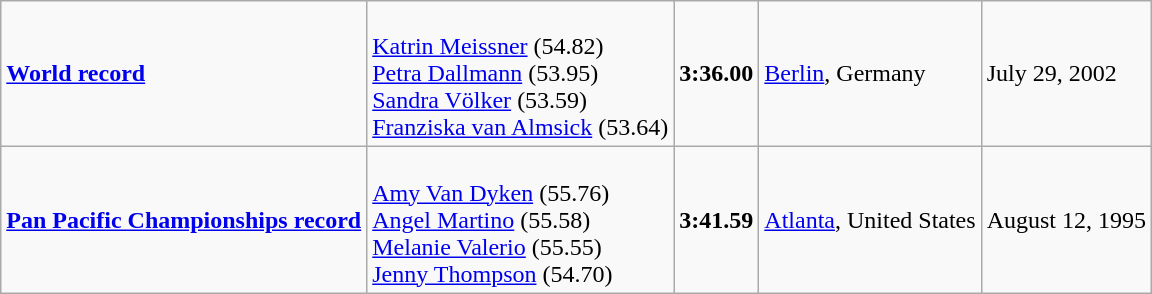<table class="wikitable">
<tr>
<td><strong><a href='#'>World record</a></strong></td>
<td><br><a href='#'>Katrin Meissner</a> (54.82)<br><a href='#'>Petra Dallmann</a> (53.95)<br><a href='#'>Sandra Völker</a> (53.59)<br><a href='#'>Franziska van Almsick</a> (53.64)</td>
<td><strong>3:36.00</strong></td>
<td><a href='#'>Berlin</a>, Germany</td>
<td>July 29, 2002</td>
</tr>
<tr>
<td><strong><a href='#'>Pan Pacific Championships record</a></strong></td>
<td><br><a href='#'>Amy Van Dyken</a> (55.76)<br><a href='#'>Angel Martino</a> (55.58)<br><a href='#'>Melanie Valerio</a> (55.55)<br><a href='#'>Jenny Thompson</a> (54.70)</td>
<td><strong>3:41.59</strong></td>
<td><a href='#'>Atlanta</a>, United States</td>
<td>August 12, 1995</td>
</tr>
</table>
